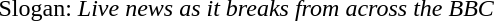<table>
<tr>
<td valign="top">Slogan:</td>
<td><em>Live news as it breaks from across the BBC</em></td>
</tr>
</table>
